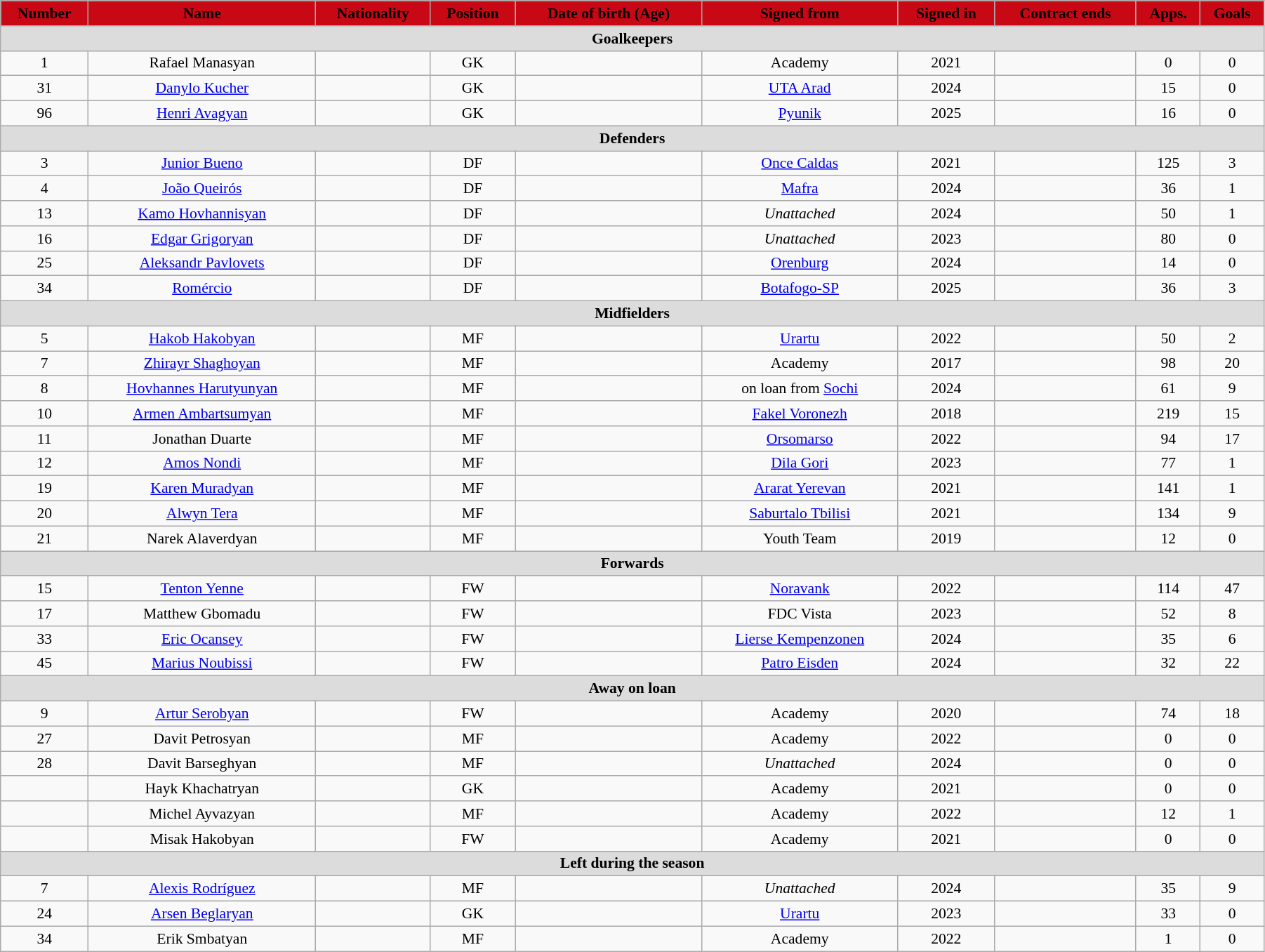<table class="wikitable"  style="text-align:center; font-size:90%; width:95%;">
<tr>
<th style="background:#C80815; color:black; text-align:center;">Number</th>
<th style="background:#C80815; color:black; text-align:center;">Name</th>
<th style="background:#C80815; color:black; text-align:center;">Nationality</th>
<th style="background:#C80815; color:black; text-align:center;">Position</th>
<th style="background:#C80815; color:black; text-align:center;">Date of birth (Age)</th>
<th style="background:#C80815; color:black; text-align:center;">Signed from</th>
<th style="background:#C80815; color:black; text-align:center;">Signed in</th>
<th style="background:#C80815; color:black; text-align:center;">Contract ends</th>
<th style="background:#C80815; color:black; text-align:center;">Apps.</th>
<th style="background:#C80815; color:black; text-align:center;">Goals</th>
</tr>
<tr>
<th colspan="11"  style="background:#dcdcdc; text-align:center;">Goalkeepers</th>
</tr>
<tr>
<td>1</td>
<td>Rafael Manasyan</td>
<td></td>
<td>GK</td>
<td></td>
<td>Academy</td>
<td>2021</td>
<td></td>
<td>0</td>
<td>0</td>
</tr>
<tr>
<td>31</td>
<td><a href='#'>Danylo Kucher</a></td>
<td></td>
<td>GK</td>
<td></td>
<td><a href='#'>UTA Arad</a></td>
<td>2024</td>
<td></td>
<td>15</td>
<td>0</td>
</tr>
<tr>
<td>96</td>
<td><a href='#'>Henri Avagyan</a></td>
<td></td>
<td>GK</td>
<td></td>
<td><a href='#'>Pyunik</a></td>
<td>2025</td>
<td></td>
<td>16</td>
<td>0</td>
</tr>
<tr>
<th colspan="11"  style="background:#dcdcdc; text-align:center;">Defenders</th>
</tr>
<tr>
<td>3</td>
<td><a href='#'>Junior Bueno</a></td>
<td></td>
<td>DF</td>
<td></td>
<td><a href='#'>Once Caldas</a></td>
<td>2021</td>
<td></td>
<td>125</td>
<td>3</td>
</tr>
<tr>
<td>4</td>
<td><a href='#'>João Queirós</a></td>
<td></td>
<td>DF</td>
<td></td>
<td><a href='#'>Mafra</a></td>
<td>2024</td>
<td></td>
<td>36</td>
<td>1</td>
</tr>
<tr>
<td>13</td>
<td><a href='#'>Kamo Hovhannisyan</a></td>
<td></td>
<td>DF</td>
<td></td>
<td><em>Unattached</em></td>
<td>2024</td>
<td></td>
<td>50</td>
<td>1</td>
</tr>
<tr>
<td>16</td>
<td><a href='#'>Edgar Grigoryan</a></td>
<td></td>
<td>DF</td>
<td></td>
<td><em>Unattached</em></td>
<td>2023</td>
<td></td>
<td>80</td>
<td>0</td>
</tr>
<tr>
<td>25</td>
<td><a href='#'>Aleksandr Pavlovets</a></td>
<td></td>
<td>DF</td>
<td></td>
<td><a href='#'>Orenburg</a></td>
<td>2024</td>
<td></td>
<td>14</td>
<td>0</td>
</tr>
<tr>
<td>34</td>
<td><a href='#'>Romércio</a></td>
<td></td>
<td>DF</td>
<td></td>
<td><a href='#'>Botafogo-SP</a></td>
<td>2025</td>
<td></td>
<td>36</td>
<td>3</td>
</tr>
<tr>
<th colspan="11"  style="background:#dcdcdc; text-align:center;">Midfielders</th>
</tr>
<tr>
<td>5</td>
<td><a href='#'>Hakob Hakobyan</a></td>
<td></td>
<td>MF</td>
<td></td>
<td><a href='#'>Urartu</a></td>
<td>2022</td>
<td></td>
<td>50</td>
<td>2</td>
</tr>
<tr>
<td>7</td>
<td><a href='#'>Zhirayr Shaghoyan</a></td>
<td></td>
<td>MF</td>
<td></td>
<td>Academy</td>
<td>2017</td>
<td></td>
<td>98</td>
<td>20</td>
</tr>
<tr>
<td>8</td>
<td><a href='#'>Hovhannes Harutyunyan</a></td>
<td></td>
<td>MF</td>
<td></td>
<td>on loan from <a href='#'>Sochi</a></td>
<td>2024</td>
<td></td>
<td>61</td>
<td>9</td>
</tr>
<tr>
<td>10</td>
<td><a href='#'>Armen Ambartsumyan</a></td>
<td></td>
<td>MF</td>
<td></td>
<td><a href='#'>Fakel Voronezh</a></td>
<td>2018</td>
<td></td>
<td>219</td>
<td>15</td>
</tr>
<tr>
<td>11</td>
<td>Jonathan Duarte</td>
<td></td>
<td>MF</td>
<td></td>
<td><a href='#'>Orsomarso</a></td>
<td>2022</td>
<td></td>
<td>94</td>
<td>17</td>
</tr>
<tr>
<td>12</td>
<td><a href='#'>Amos Nondi</a></td>
<td></td>
<td>MF</td>
<td></td>
<td><a href='#'>Dila Gori</a></td>
<td>2023</td>
<td></td>
<td>77</td>
<td>1</td>
</tr>
<tr>
<td>19</td>
<td><a href='#'>Karen Muradyan</a></td>
<td></td>
<td>MF</td>
<td></td>
<td><a href='#'>Ararat Yerevan</a></td>
<td>2021</td>
<td></td>
<td>141</td>
<td>1</td>
</tr>
<tr>
<td>20</td>
<td><a href='#'>Alwyn Tera</a></td>
<td></td>
<td>MF</td>
<td></td>
<td><a href='#'>Saburtalo Tbilisi</a></td>
<td>2021</td>
<td></td>
<td>134</td>
<td>9</td>
</tr>
<tr>
<td>21</td>
<td>Narek Alaverdyan</td>
<td></td>
<td>MF</td>
<td></td>
<td>Youth Team</td>
<td>2019</td>
<td></td>
<td>12</td>
<td>0</td>
</tr>
<tr>
<th colspan="11"  style="background:#dcdcdc; text-align:center;">Forwards</th>
</tr>
<tr>
<td>15</td>
<td><a href='#'>Tenton Yenne</a></td>
<td></td>
<td>FW</td>
<td></td>
<td><a href='#'>Noravank</a></td>
<td>2022</td>
<td></td>
<td>114</td>
<td>47</td>
</tr>
<tr>
<td>17</td>
<td>Matthew Gbomadu</td>
<td></td>
<td>FW</td>
<td></td>
<td>FDC Vista</td>
<td>2023</td>
<td></td>
<td>52</td>
<td>8</td>
</tr>
<tr>
<td>33</td>
<td><a href='#'>Eric Ocansey</a></td>
<td></td>
<td>FW</td>
<td></td>
<td><a href='#'>Lierse Kempenzonen</a></td>
<td>2024</td>
<td></td>
<td>35</td>
<td>6</td>
</tr>
<tr>
<td>45</td>
<td><a href='#'>Marius Noubissi</a></td>
<td></td>
<td>FW</td>
<td></td>
<td><a href='#'>Patro Eisden</a></td>
<td>2024</td>
<td></td>
<td>32</td>
<td>22</td>
</tr>
<tr>
<th colspan="11"  style="background:#dcdcdc; text-align:center;">Away on loan</th>
</tr>
<tr>
<td>9</td>
<td><a href='#'>Artur Serobyan</a></td>
<td></td>
<td>FW</td>
<td></td>
<td>Academy</td>
<td>2020</td>
<td></td>
<td>74</td>
<td>18</td>
</tr>
<tr>
<td>27</td>
<td>Davit Petrosyan</td>
<td></td>
<td>MF</td>
<td></td>
<td>Academy</td>
<td>2022</td>
<td></td>
<td>0</td>
<td>0</td>
</tr>
<tr>
<td>28</td>
<td>Davit Barseghyan</td>
<td></td>
<td>MF</td>
<td></td>
<td><em>Unattached</em></td>
<td>2024</td>
<td></td>
<td>0</td>
<td>0</td>
</tr>
<tr>
<td></td>
<td>Hayk Khachatryan</td>
<td></td>
<td>GK</td>
<td></td>
<td>Academy</td>
<td>2021</td>
<td></td>
<td>0</td>
<td>0</td>
</tr>
<tr>
<td></td>
<td>Michel Ayvazyan</td>
<td></td>
<td>MF</td>
<td></td>
<td>Academy</td>
<td>2022</td>
<td></td>
<td>12</td>
<td>1</td>
</tr>
<tr>
<td></td>
<td>Misak Hakobyan</td>
<td></td>
<td>FW</td>
<td></td>
<td>Academy</td>
<td>2021</td>
<td></td>
<td>0</td>
<td>0</td>
</tr>
<tr>
<th colspan="11"  style="background:#dcdcdc; text-align:center;">Left during the season</th>
</tr>
<tr>
<td>7</td>
<td><a href='#'>Alexis Rodríguez</a></td>
<td></td>
<td>MF</td>
<td></td>
<td><em>Unattached</em></td>
<td>2024</td>
<td></td>
<td>35</td>
<td>9</td>
</tr>
<tr>
<td>24</td>
<td><a href='#'>Arsen Beglaryan</a></td>
<td></td>
<td>GK</td>
<td></td>
<td><a href='#'>Urartu</a></td>
<td>2023</td>
<td></td>
<td>33</td>
<td>0</td>
</tr>
<tr>
<td>34</td>
<td>Erik Smbatyan</td>
<td></td>
<td>MF</td>
<td></td>
<td>Academy</td>
<td>2022</td>
<td></td>
<td>1</td>
<td>0</td>
</tr>
</table>
